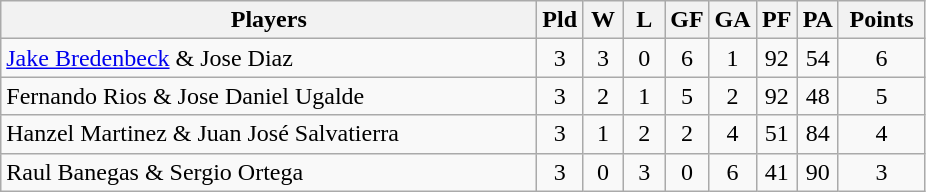<table class=wikitable style="text-align:center">
<tr>
<th width=350>Players</th>
<th width=20>Pld</th>
<th width=20>W</th>
<th width=20>L</th>
<th width=20>GF</th>
<th width=20>GA</th>
<th width=20>PF</th>
<th width=20>PA</th>
<th width=50>Points</th>
</tr>
<tr>
<td align=left> <a href='#'>Jake Bredenbeck</a> & Jose Diaz</td>
<td>3</td>
<td>3</td>
<td>0</td>
<td>6</td>
<td>1</td>
<td>92</td>
<td>54</td>
<td>6</td>
</tr>
<tr>
<td align=left> Fernando Rios & Jose Daniel Ugalde</td>
<td>3</td>
<td>2</td>
<td>1</td>
<td>5</td>
<td>2</td>
<td>92</td>
<td>48</td>
<td>5</td>
</tr>
<tr>
<td align=left> Hanzel Martinez & Juan José Salvatierra</td>
<td>3</td>
<td>1</td>
<td>2</td>
<td>2</td>
<td>4</td>
<td>51</td>
<td>84</td>
<td>4</td>
</tr>
<tr>
<td align=left> Raul Banegas & Sergio Ortega</td>
<td>3</td>
<td>0</td>
<td>3</td>
<td>0</td>
<td>6</td>
<td>41</td>
<td>90</td>
<td>3</td>
</tr>
</table>
